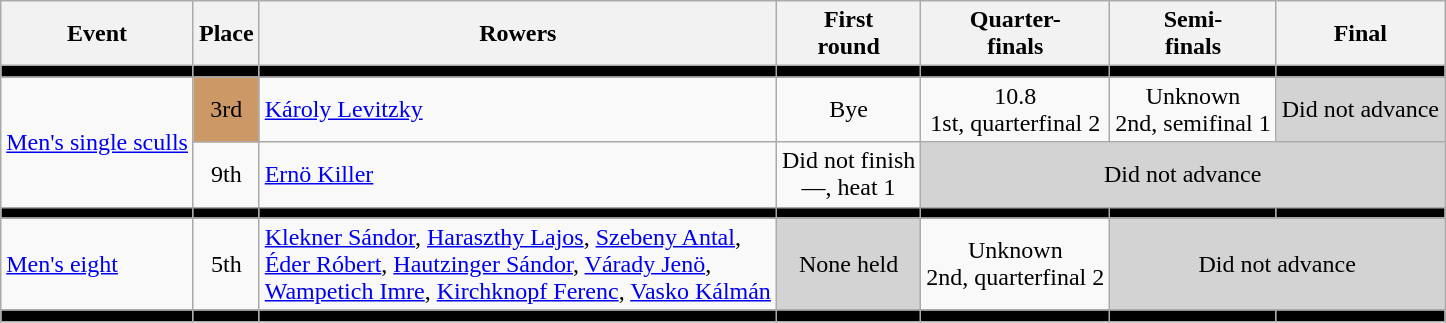<table class=wikitable>
<tr>
<th>Event</th>
<th>Place</th>
<th>Rowers</th>
<th>First <br> round</th>
<th>Quarter-<br>finals</th>
<th>Semi-<br>finals</th>
<th>Final</th>
</tr>
<tr bgcolor=black>
<td></td>
<td></td>
<td></td>
<td></td>
<td></td>
<td></td>
<td></td>
</tr>
<tr align=center>
<td rowspan=2 align=left><a href='#'>Men's single sculls</a></td>
<td bgcolor=cc9966>3rd</td>
<td align=left><a href='#'>Károly Levitzky</a></td>
<td>Bye</td>
<td>10.8 <br> 1st, quarterfinal 2</td>
<td>Unknown <br> 2nd, semifinal 1</td>
<td bgcolor=lightgray>Did not advance</td>
</tr>
<tr align=center>
<td>9th</td>
<td align=left><a href='#'>Ernö Killer</a></td>
<td>Did not finish <br> —, heat 1</td>
<td colspan=3 bgcolor=lightgray>Did not advance</td>
</tr>
<tr bgcolor=black>
<td></td>
<td></td>
<td></td>
<td></td>
<td></td>
<td></td>
<td></td>
</tr>
<tr align=center>
<td align=left><a href='#'>Men's eight</a></td>
<td>5th</td>
<td align=left><a href='#'>Klekner Sándor</a>, <a href='#'>Haraszthy Lajos</a>, <a href='#'>Szebeny Antal</a>, <br> <a href='#'>Éder Róbert</a>, <a href='#'>Hautzinger Sándor</a>, <a href='#'>Várady Jenö</a>, <br> <a href='#'>Wampetich Imre</a>, <a href='#'>Kirchknopf Ferenc</a>, <a href='#'>Vasko Kálmán</a></td>
<td bgcolor=lightgray>None held</td>
<td>Unknown <br> 2nd, quarterfinal 2</td>
<td colspan=2 bgcolor=lightgray>Did not advance</td>
</tr>
<tr bgcolor=black>
<td></td>
<td></td>
<td></td>
<td></td>
<td></td>
<td></td>
<td></td>
</tr>
</table>
